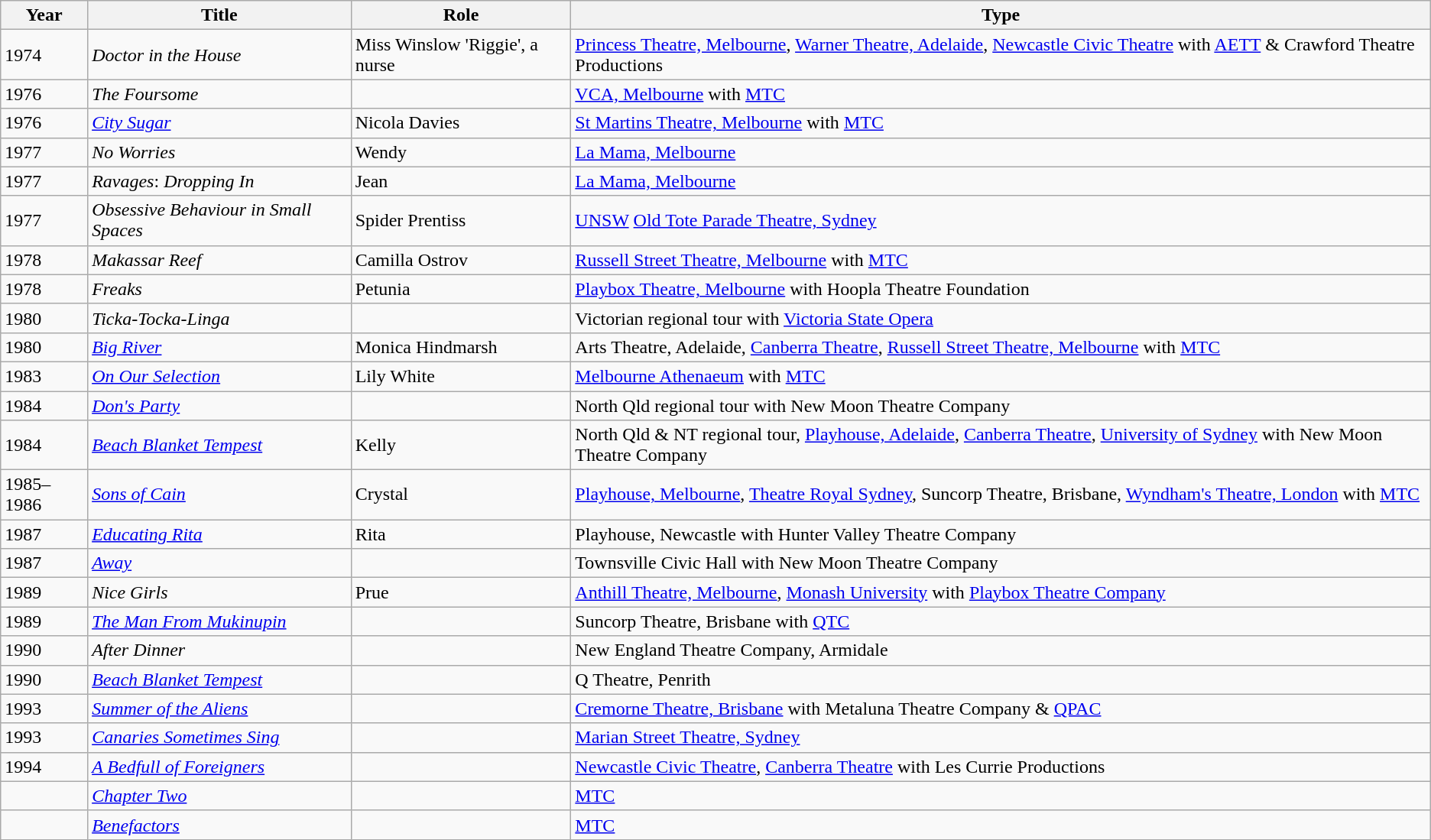<table class="wikitable">
<tr>
<th>Year</th>
<th>Title</th>
<th>Role</th>
<th>Type</th>
</tr>
<tr>
<td>1974</td>
<td><em>Doctor in the House</em></td>
<td>Miss Winslow 'Riggie', a nurse</td>
<td><a href='#'>Princess Theatre, Melbourne</a>, <a href='#'>Warner Theatre, Adelaide</a>, <a href='#'>Newcastle Civic Theatre</a> with <a href='#'>AETT</a> & Crawford Theatre Productions</td>
</tr>
<tr>
<td>1976</td>
<td><em>The Foursome</em></td>
<td></td>
<td><a href='#'>VCA, Melbourne</a> with <a href='#'>MTC</a></td>
</tr>
<tr>
<td>1976</td>
<td><em><a href='#'>City Sugar</a></em></td>
<td>Nicola Davies</td>
<td><a href='#'>St Martins Theatre, Melbourne</a> with <a href='#'>MTC</a></td>
</tr>
<tr>
<td>1977</td>
<td><em>No Worries</em></td>
<td>Wendy</td>
<td><a href='#'>La Mama, Melbourne</a></td>
</tr>
<tr>
<td>1977</td>
<td><em>Ravages</em>: <em>Dropping In</em></td>
<td>Jean</td>
<td><a href='#'>La Mama, Melbourne</a></td>
</tr>
<tr>
<td>1977</td>
<td><em>Obsessive Behaviour in Small Spaces</em></td>
<td>Spider Prentiss</td>
<td><a href='#'>UNSW</a> <a href='#'>Old Tote Parade Theatre, Sydney</a></td>
</tr>
<tr>
<td>1978</td>
<td><em>Makassar Reef</em></td>
<td>Camilla Ostrov</td>
<td><a href='#'>Russell Street Theatre, Melbourne</a> with <a href='#'>MTC</a></td>
</tr>
<tr>
<td>1978</td>
<td><em>Freaks</em></td>
<td>Petunia</td>
<td><a href='#'>Playbox Theatre, Melbourne</a> with Hoopla Theatre Foundation</td>
</tr>
<tr>
<td>1980</td>
<td><em>Ticka-Tocka-Linga</em></td>
<td></td>
<td>Victorian regional tour with <a href='#'>Victoria State Opera</a></td>
</tr>
<tr>
<td>1980</td>
<td><em><a href='#'>Big River</a></em></td>
<td>Monica Hindmarsh</td>
<td>Arts Theatre, Adelaide, <a href='#'>Canberra Theatre</a>, <a href='#'>Russell Street Theatre, Melbourne</a> with <a href='#'>MTC</a></td>
</tr>
<tr>
<td>1983</td>
<td><em><a href='#'>On Our Selection</a></em></td>
<td>Lily White</td>
<td><a href='#'>Melbourne Athenaeum</a> with <a href='#'>MTC</a></td>
</tr>
<tr>
<td>1984</td>
<td><em><a href='#'>Don's Party</a></em></td>
<td></td>
<td>North Qld regional tour with New Moon Theatre Company</td>
</tr>
<tr>
<td>1984</td>
<td><em><a href='#'>Beach Blanket Tempest</a></em></td>
<td>Kelly</td>
<td>North Qld & NT regional tour, <a href='#'>Playhouse, Adelaide</a>, <a href='#'>Canberra Theatre</a>, <a href='#'>University of Sydney</a> with New Moon Theatre Company</td>
</tr>
<tr>
<td>1985–1986</td>
<td><em><a href='#'>Sons of Cain</a></em></td>
<td>Crystal</td>
<td><a href='#'>Playhouse, Melbourne</a>, <a href='#'>Theatre Royal Sydney</a>, Suncorp Theatre, Brisbane, <a href='#'>Wyndham's Theatre, London</a> with <a href='#'>MTC</a></td>
</tr>
<tr>
<td>1987</td>
<td><em><a href='#'>Educating Rita</a></em></td>
<td>Rita</td>
<td>Playhouse, Newcastle with Hunter Valley Theatre Company</td>
</tr>
<tr>
<td>1987</td>
<td><em><a href='#'>Away</a></em></td>
<td></td>
<td>Townsville Civic Hall with New Moon Theatre Company</td>
</tr>
<tr>
<td>1989</td>
<td><em>Nice Girls</em></td>
<td>Prue</td>
<td><a href='#'>Anthill Theatre, Melbourne</a>, <a href='#'>Monash University</a> with <a href='#'>Playbox Theatre Company</a></td>
</tr>
<tr>
<td>1989</td>
<td><em><a href='#'>The Man From Mukinupin</a></em></td>
<td></td>
<td>Suncorp Theatre, Brisbane with <a href='#'>QTC</a></td>
</tr>
<tr>
<td>1990</td>
<td><em>After Dinner</em></td>
<td></td>
<td>New England Theatre Company, Armidale</td>
</tr>
<tr>
<td>1990</td>
<td><em><a href='#'>Beach Blanket Tempest</a></em></td>
<td></td>
<td>Q Theatre, Penrith</td>
</tr>
<tr>
<td>1993</td>
<td><em><a href='#'>Summer of the Aliens</a></em></td>
<td></td>
<td><a href='#'>Cremorne Theatre, Brisbane</a> with Metaluna Theatre Company & <a href='#'>QPAC</a></td>
</tr>
<tr>
<td>1993</td>
<td><em><a href='#'>Canaries Sometimes Sing</a></em></td>
<td></td>
<td><a href='#'>Marian Street Theatre, Sydney</a></td>
</tr>
<tr>
<td>1994</td>
<td><em><a href='#'>A Bedfull of Foreigners</a></em></td>
<td></td>
<td><a href='#'>Newcastle Civic Theatre</a>, <a href='#'>Canberra Theatre</a> with Les Currie Productions</td>
</tr>
<tr>
<td></td>
<td><em><a href='#'>Chapter Two</a></em></td>
<td></td>
<td><a href='#'>MTC</a></td>
</tr>
<tr>
<td></td>
<td><em><a href='#'>Benefactors</a></em></td>
<td></td>
<td><a href='#'>MTC</a></td>
</tr>
</table>
